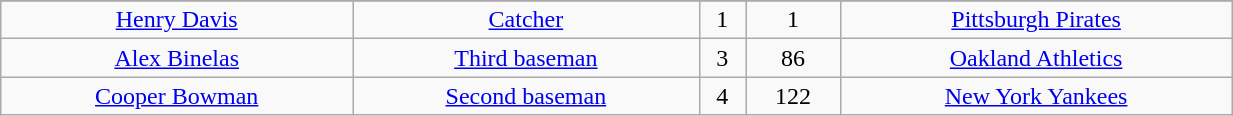<table class="wikitable" width="65%">
<tr align="center">
</tr>
<tr align="center">
<td><a href='#'>Henry Davis</a></td>
<td><a href='#'>Catcher</a></td>
<td>1</td>
<td>1</td>
<td><a href='#'>Pittsburgh Pirates</a></td>
</tr>
<tr align="center">
<td><a href='#'>Alex Binelas</a></td>
<td><a href='#'>Third baseman</a></td>
<td>3</td>
<td>86</td>
<td><a href='#'>Oakland Athletics</a></td>
</tr>
<tr align="center">
<td><a href='#'>Cooper Bowman</a></td>
<td><a href='#'>Second baseman</a></td>
<td>4</td>
<td>122</td>
<td><a href='#'>New York Yankees</a></td>
</tr>
</table>
